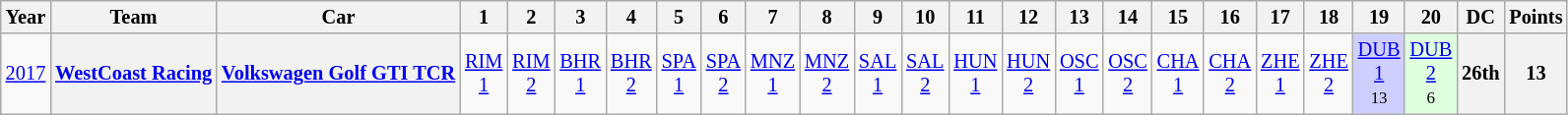<table class="wikitable" style="text-align:center; font-size:85%">
<tr>
<th>Year</th>
<th>Team</th>
<th>Car</th>
<th>1</th>
<th>2</th>
<th>3</th>
<th>4</th>
<th>5</th>
<th>6</th>
<th>7</th>
<th>8</th>
<th>9</th>
<th>10</th>
<th>11</th>
<th>12</th>
<th>13</th>
<th>14</th>
<th>15</th>
<th>16</th>
<th>17</th>
<th>18</th>
<th>19</th>
<th>20</th>
<th>DC</th>
<th>Points</th>
</tr>
<tr>
<td><a href='#'>2017</a></td>
<th><a href='#'>WestCoast Racing</a></th>
<th><a href='#'>Volkswagen Golf GTI TCR</a></th>
<td><a href='#'>RIM<br>1</a></td>
<td><a href='#'>RIM<br>2</a></td>
<td><a href='#'>BHR<br>1</a></td>
<td><a href='#'>BHR<br>2</a></td>
<td><a href='#'>SPA<br>1</a></td>
<td><a href='#'>SPA<br>2</a></td>
<td><a href='#'>MNZ<br>1</a></td>
<td><a href='#'>MNZ<br>2</a></td>
<td><a href='#'>SAL<br>1</a></td>
<td><a href='#'>SAL<br>2</a></td>
<td><a href='#'>HUN<br>1</a></td>
<td><a href='#'>HUN<br>2</a></td>
<td><a href='#'>OSC<br>1</a></td>
<td><a href='#'>OSC<br>2</a></td>
<td><a href='#'>CHA<br>1</a></td>
<td><a href='#'>CHA<br>2</a></td>
<td><a href='#'>ZHE<br>1</a></td>
<td><a href='#'>ZHE<br>2</a></td>
<td style="background:#CFCFFF;"><a href='#'>DUB<br>1</a><br><small>13</small></td>
<td style="background:#DFFFDF;"><a href='#'>DUB<br>2</a><br><small>6</small></td>
<th>26th</th>
<th>13</th>
</tr>
</table>
